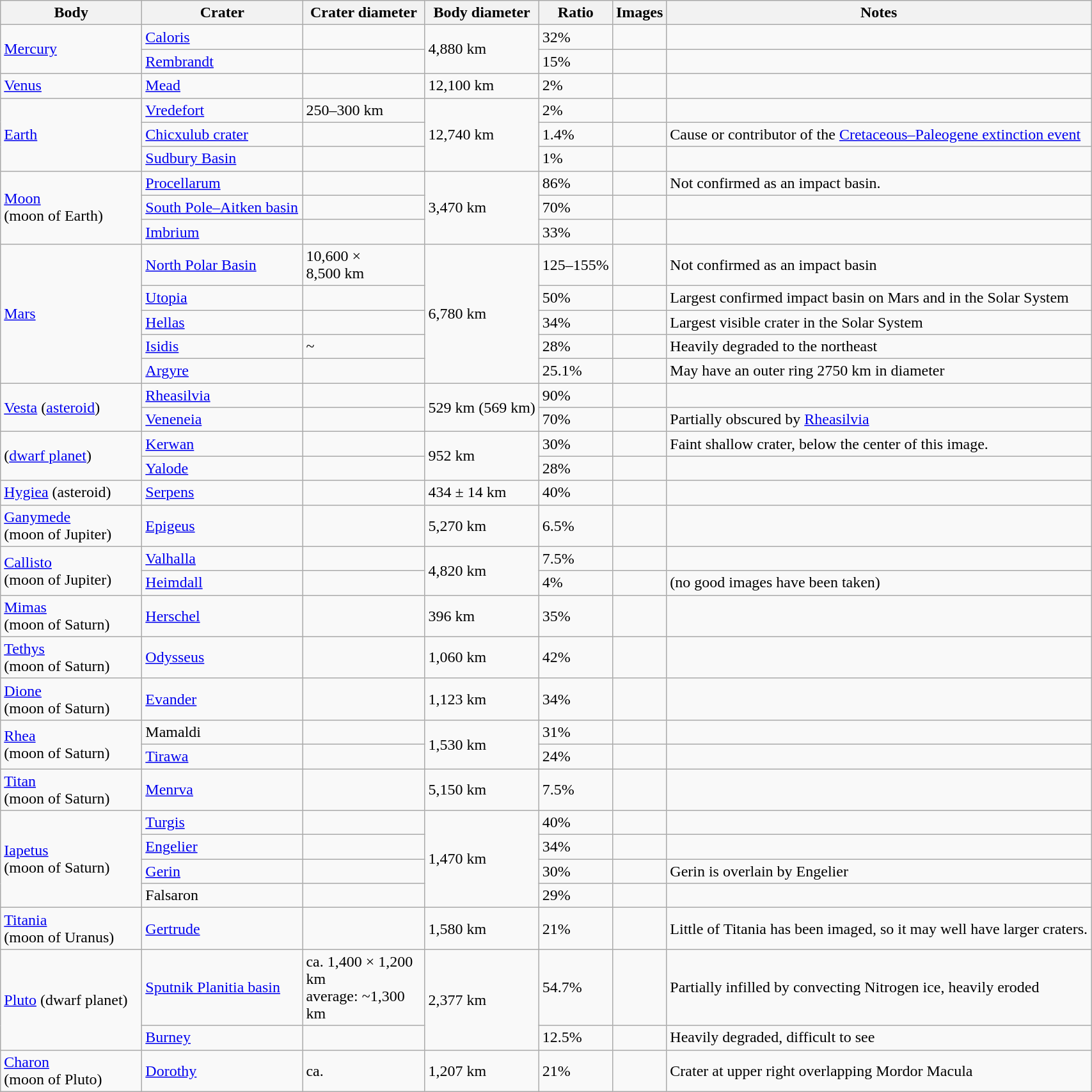<table class="wikitable sortable">
<tr>
<th width="140">Body</th>
<th width="160">Crater</th>
<th width="120">Crater diameter</th>
<th>Body diameter</th>
<th>Ratio</th>
<th class=unsortable>Images</th>
<th class=unsortable>Notes</th>
</tr>
<tr>
<td rowspan=2><a href='#'>Mercury</a></td>
<td><a href='#'>Caloris</a></td>
<td></td>
<td rowspan=2>4,880 km</td>
<td>32%</td>
<td></td>
<td></td>
</tr>
<tr>
<td><a href='#'>Rembrandt</a></td>
<td></td>
<td>15%</td>
<td></td>
<td></td>
</tr>
<tr>
<td><a href='#'>Venus</a></td>
<td><a href='#'>Mead</a></td>
<td></td>
<td>12,100 km</td>
<td>2%</td>
<td></td>
<td></td>
</tr>
<tr>
<td rowspan=3><a href='#'>Earth</a></td>
<td><a href='#'>Vredefort</a></td>
<td>250–300 km </td>
<td rowspan=3>12,740 km</td>
<td>2%</td>
<td></td>
<td></td>
</tr>
<tr>
<td><a href='#'>Chicxulub crater</a></td>
<td></td>
<td>1.4%</td>
<td></td>
<td>Cause or contributor of the <a href='#'>Cretaceous–Paleogene extinction event</a></td>
</tr>
<tr>
<td><a href='#'>Sudbury Basin</a></td>
<td></td>
<td>1%</td>
<td></td>
<td></td>
</tr>
<tr>
<td rowspan=3><a href='#'>Moon</a><br>(moon of Earth)</td>
<td><a href='#'>Procellarum</a></td>
<td></td>
<td rowspan=3>3,470 km</td>
<td>86%</td>
<td></td>
<td>Not confirmed as an impact basin.</td>
</tr>
<tr>
<td><a href='#'>South Pole–Aitken basin</a></td>
<td></td>
<td>70%</td>
<td></td>
<td></td>
</tr>
<tr>
<td><a href='#'>Imbrium</a></td>
<td></td>
<td>33%</td>
<td></td>
<td></td>
</tr>
<tr>
<td rowspan=5><a href='#'>Mars</a></td>
<td><a href='#'>North Polar Basin</a></td>
<td>10,600 × 8,500 km </td>
<td rowspan=5>6,780 km</td>
<td>125–155%</td>
<td></td>
<td>Not confirmed as an impact basin</td>
</tr>
<tr>
<td><a href='#'>Utopia</a></td>
<td></td>
<td>50%</td>
<td></td>
<td>Largest confirmed impact basin on Mars and in the Solar System</td>
</tr>
<tr>
<td><a href='#'>Hellas</a></td>
<td></td>
<td>34%</td>
<td></td>
<td>Largest visible crater in the Solar System</td>
</tr>
<tr>
<td><a href='#'>Isidis</a></td>
<td>~</td>
<td>28%</td>
<td></td>
<td>Heavily degraded to the northeast</td>
</tr>
<tr>
<td><a href='#'>Argyre</a></td>
<td></td>
<td>25.1%</td>
<td></td>
<td>May have an outer ring 2750 km in diameter</td>
</tr>
<tr>
<td rowspan=2><a href='#'>Vesta</a> (<a href='#'>asteroid</a>)</td>
<td><a href='#'>Rheasilvia</a></td>
<td></td>
<td rowspan=2>529 km (569 km)</td>
<td>90%</td>
<td></td>
<td></td>
</tr>
<tr>
<td><a href='#'>Veneneia</a></td>
<td></td>
<td>70%</td>
<td></td>
<td>Partially obscured by <a href='#'>Rheasilvia</a></td>
</tr>
<tr>
<td rowspan=2> (<a href='#'>dwarf planet</a>)</td>
<td><a href='#'>Kerwan</a></td>
<td></td>
<td rowspan=2>952 km</td>
<td>30%</td>
<td></td>
<td>Faint shallow crater, below the center of this image.</td>
</tr>
<tr>
<td><a href='#'>Yalode</a></td>
<td></td>
<td>28%</td>
<td></td>
<td></td>
</tr>
<tr>
<td><a href='#'>Hygiea</a> (asteroid)</td>
<td><a href='#'>Serpens</a></td>
<td></td>
<td>434 ± 14 km</td>
<td>40%</td>
<td></td>
<td></td>
</tr>
<tr>
<td rowspan=1><a href='#'>Ganymede</a><br>(moon of Jupiter)</td>
<td><a href='#'>Epigeus</a></td>
<td></td>
<td rowspan=1>5,270 km</td>
<td>6.5%</td>
<td></td>
<td></td>
</tr>
<tr>
<td rowspan=2><a href='#'>Callisto</a><br>(moon of Jupiter)</td>
<td><a href='#'>Valhalla</a></td>
<td></td>
<td rowspan=2>4,820 km</td>
<td>7.5%</td>
<td></td>
<td></td>
</tr>
<tr>
<td><a href='#'>Heimdall</a></td>
<td></td>
<td>4%</td>
<td></td>
<td>(no good images have been taken)</td>
</tr>
<tr>
<td><a href='#'>Mimas</a><br>(moon of Saturn)</td>
<td><a href='#'>Herschel</a></td>
<td></td>
<td>396 km</td>
<td>35%</td>
<td></td>
<td></td>
</tr>
<tr>
<td><a href='#'>Tethys</a><br>(moon of Saturn)</td>
<td><a href='#'>Odysseus</a></td>
<td></td>
<td>1,060 km</td>
<td>42%</td>
<td></td>
<td></td>
</tr>
<tr>
<td><a href='#'>Dione</a><br>(moon of Saturn)</td>
<td><a href='#'>Evander</a></td>
<td></td>
<td>1,123 km</td>
<td>34%</td>
<td></td>
<td></td>
</tr>
<tr>
<td rowspan=2><a href='#'>Rhea</a><br>(moon of Saturn)</td>
<td>Mamaldi</td>
<td></td>
<td rowspan=2>1,530 km</td>
<td>31%</td>
<td></td>
<td></td>
</tr>
<tr>
<td><a href='#'>Tirawa</a></td>
<td></td>
<td>24%</td>
<td></td>
<td></td>
</tr>
<tr>
<td><a href='#'>Titan</a><br>(moon of Saturn)</td>
<td><a href='#'>Menrva</a></td>
<td></td>
<td>5,150 km</td>
<td>7.5%</td>
<td></td>
<td></td>
</tr>
<tr>
<td rowspan=4><a href='#'>Iapetus</a><br>(moon of Saturn)</td>
<td><a href='#'>Turgis</a></td>
<td></td>
<td rowspan=4>1,470 km</td>
<td>40%</td>
<td></td>
<td></td>
</tr>
<tr>
<td><a href='#'>Engelier</a></td>
<td></td>
<td>34%</td>
<td></td>
<td></td>
</tr>
<tr>
<td><a href='#'>Gerin</a></td>
<td></td>
<td>30%</td>
<td></td>
<td>Gerin is overlain by Engelier</td>
</tr>
<tr>
<td>Falsaron</td>
<td></td>
<td>29%</td>
<td></td>
<td></td>
</tr>
<tr>
<td><a href='#'>Titania</a><br>(moon of Uranus)</td>
<td><a href='#'>Gertrude</a></td>
<td></td>
<td>1,580 km</td>
<td>21%</td>
<td></td>
<td>Little of Titania has been imaged, so it may well have larger craters.</td>
</tr>
<tr>
<td rowspan=2><a href='#'>Pluto</a> (dwarf planet)</td>
<td><a href='#'>Sputnik Planitia basin</a></td>
<td>ca. 1,400 × 1,200 km<br>average: ~1,300 km</td>
<td rowspan=2>2,377 km</td>
<td>54.7%</td>
<td></td>
<td>Partially infilled by convecting Nitrogen ice, heavily eroded</td>
</tr>
<tr>
<td><a href='#'>Burney</a></td>
<td></td>
<td>12.5%</td>
<td></td>
<td>Heavily degraded, difficult to see</td>
</tr>
<tr>
<td><a href='#'>Charon</a><br>(moon of Pluto)</td>
<td><a href='#'>Dorothy</a></td>
<td>ca. </td>
<td>1,207 km</td>
<td>21%</td>
<td></td>
<td>Crater at upper right overlapping Mordor Macula</td>
</tr>
</table>
